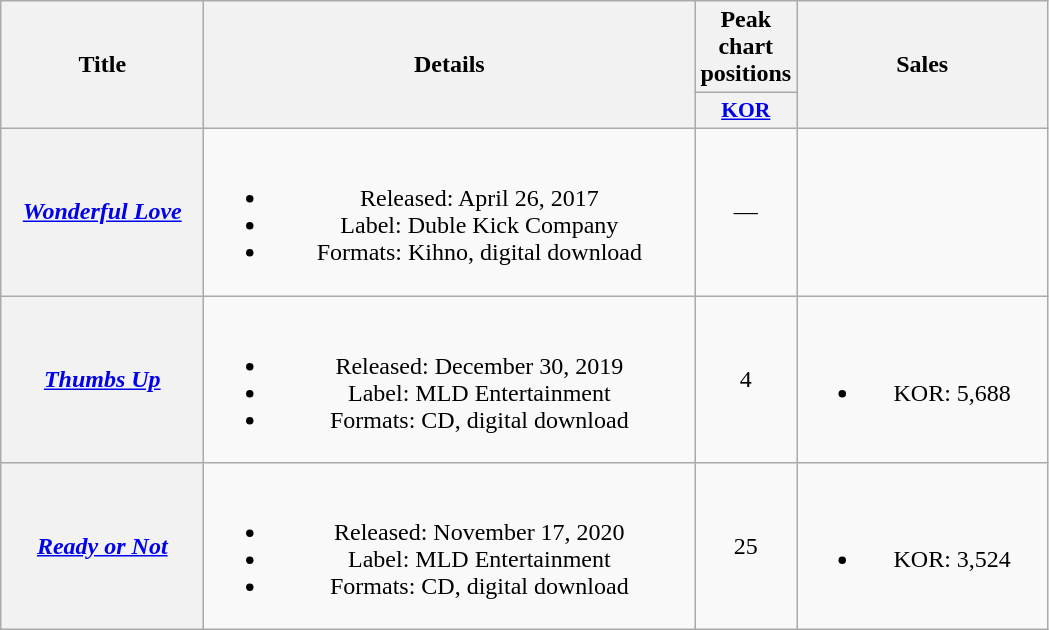<table class="wikitable plainrowheaders" style="text-align:center">
<tr>
<th scope="col" rowspan="2" style="width:8em">Title</th>
<th scope="col" rowspan="2" style="width:20em">Details</th>
<th scope="col">Peak<br>chart<br>positions</th>
<th scope="col" rowspan="2" style="width:10em">Sales</th>
</tr>
<tr>
<th scope="col" style="width:3em;font-size:90%"><a href='#'>KOR</a><br></th>
</tr>
<tr>
<th scope="row"><em><a href='#'>Wonderful Love</a></em></th>
<td><br><ul><li>Released: April 26, 2017</li><li>Label: Duble Kick Company</li><li>Formats: Kihno, digital download</li></ul></td>
<td>—</td>
<td></td>
</tr>
<tr>
<th scope="row"><em><a href='#'>Thumbs Up</a></em></th>
<td><br><ul><li>Released: December 30, 2019</li><li>Label: MLD Entertainment</li><li>Formats: CD, digital download</li></ul></td>
<td>4</td>
<td><br><ul><li>KOR: 5,688</li></ul></td>
</tr>
<tr>
<th scope="row"><em><a href='#'>Ready or Not</a></em></th>
<td><br><ul><li>Released: November 17, 2020</li><li>Label: MLD Entertainment</li><li>Formats: CD, digital download</li></ul></td>
<td>25</td>
<td><br><ul><li>KOR: 3,524</li></ul></td>
</tr>
</table>
